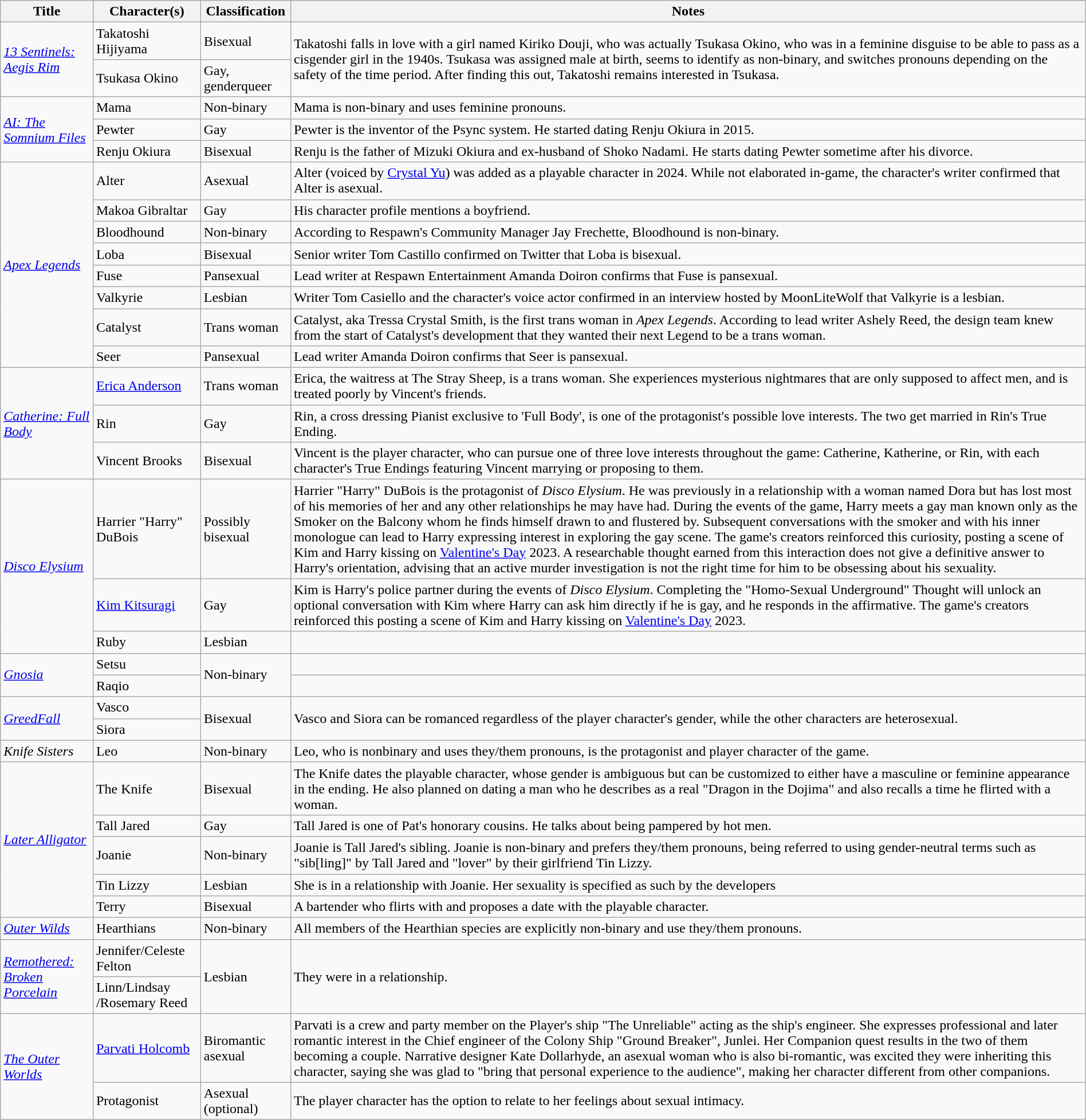<table class="wikitable sortable" style="width: 100%">
<tr>
<th>Title</th>
<th>Character(s)</th>
<th>Classification</th>
<th>Notes</th>
</tr>
<tr>
<td rowspan="2"><em><a href='#'>13 Sentinels: Aegis Rim</a></em></td>
<td>Takatoshi Hijiyama</td>
<td>Bisexual</td>
<td rowspan="2">Takatoshi falls in love with a girl named Kiriko Douji, who was actually Tsukasa Okino, who was in a feminine disguise to be able to pass as a cisgender girl in the 1940s. Tsukasa was assigned male at birth, seems to identify as non-binary, and switches pronouns depending on the safety of the time period. After finding this out, Takatoshi remains interested in Tsukasa.</td>
</tr>
<tr>
<td>Tsukasa Okino</td>
<td>Gay, genderqueer</td>
</tr>
<tr>
<td rowspan="3"><em><a href='#'>AI: The Somnium Files</a></em></td>
<td>Mama</td>
<td>Non-binary</td>
<td>Mama is non-binary and uses feminine pronouns.</td>
</tr>
<tr>
<td>Pewter</td>
<td>Gay</td>
<td>Pewter is the inventor of the Psync system. He started dating Renju Okiura in 2015.</td>
</tr>
<tr>
<td>Renju Okiura</td>
<td>Bisexual</td>
<td>Renju is the father of Mizuki Okiura and ex-husband of Shoko Nadami. He starts dating Pewter sometime after his divorce.</td>
</tr>
<tr>
<td rowspan="8"><em><a href='#'>Apex Legends</a></em></td>
<td>Alter</td>
<td>Asexual</td>
<td>Alter (voiced by <a href='#'>Crystal Yu</a>) was added as a playable character in 2024. While not elaborated in-game, the character's writer confirmed that Alter is asexual.</td>
</tr>
<tr>
<td>Makoa Gibraltar</td>
<td>Gay</td>
<td>His character profile mentions a boyfriend.</td>
</tr>
<tr>
<td>Bloodhound</td>
<td>Non-binary</td>
<td>According to Respawn's Community Manager Jay Frechette, Bloodhound is non-binary.</td>
</tr>
<tr>
<td>Loba</td>
<td>Bisexual</td>
<td>Senior writer Tom Castillo confirmed on Twitter that Loba is bisexual.</td>
</tr>
<tr>
<td>Fuse</td>
<td>Pansexual</td>
<td>Lead writer at Respawn Entertainment Amanda Doiron confirms that Fuse is pansexual.</td>
</tr>
<tr>
<td>Valkyrie</td>
<td>Lesbian</td>
<td>Writer Tom Casiello and the character's voice actor confirmed in an interview hosted by MoonLiteWolf that Valkyrie is a lesbian.</td>
</tr>
<tr>
<td>Catalyst</td>
<td>Trans woman</td>
<td>Catalyst, aka Tressa Crystal Smith, is the first trans woman in <em>Apex Legends</em>. According to lead writer Ashely Reed, the design team knew from the start of Catalyst's development that they wanted their next Legend to be a trans woman.</td>
</tr>
<tr>
<td>Seer</td>
<td>Pansexual</td>
<td>Lead writer Amanda Doiron confirms that Seer is pansexual.</td>
</tr>
<tr>
<td rowspan="3"><em><a href='#'>Catherine: Full Body</a></em></td>
<td><a href='#'>Erica Anderson</a></td>
<td>Trans woman</td>
<td>Erica, the waitress at The Stray Sheep, is a trans woman. She experiences mysterious nightmares that are only supposed to affect men, and is treated poorly by Vincent's friends.</td>
</tr>
<tr>
<td>Rin</td>
<td>Gay</td>
<td>Rin, a cross dressing Pianist exclusive to 'Full Body', is one of the protagonist's possible love interests. The two get married in Rin's True Ending.</td>
</tr>
<tr>
<td>Vincent Brooks</td>
<td>Bisexual</td>
<td>Vincent is the player character, who can pursue one of three love interests throughout the game: Catherine, Katherine, or Rin, with each character's True Endings featuring Vincent marrying or proposing to them.</td>
</tr>
<tr>
<td rowspan="3"><em><a href='#'>Disco Elysium</a></em></td>
<td>Harrier "Harry" DuBois</td>
<td>Possibly bisexual</td>
<td>Harrier "Harry" DuBois is the protagonist of <em>Disco Elysium</em>. He was previously in a relationship with a woman named Dora but has lost most of his memories of her and any other relationships he may have had. During the events of the game, Harry meets a gay man known only as the Smoker on the Balcony whom he finds himself drawn to and flustered by. Subsequent conversations with the smoker and with his inner monologue can lead to Harry expressing interest in exploring the gay scene. The game's creators reinforced this curiosity, posting a scene of Kim and Harry kissing on <a href='#'>Valentine's Day</a> 2023. A researchable thought earned from this interaction does not give a definitive answer to Harry's orientation, advising that an active murder investigation is not the right time for him to be obsessing about his sexuality.</td>
</tr>
<tr>
<td><a href='#'>Kim Kitsuragi</a></td>
<td>Gay</td>
<td>Kim is Harry's police partner during the events of <em>Disco Elysium</em>. Completing the "Homo-Sexual Underground" Thought will unlock an optional conversation with Kim where Harry can ask him directly if he is gay, and he responds in the affirmative. The game's creators reinforced this posting a scene of Kim and Harry kissing on <a href='#'>Valentine's Day</a> 2023.</td>
</tr>
<tr>
<td>Ruby</td>
<td>Lesbian</td>
<td></td>
</tr>
<tr>
<td rowspan="2"><em><a href='#'>Gnosia</a></em></td>
<td>Setsu</td>
<td rowspan="2">Non-binary</td>
<td></td>
</tr>
<tr>
<td>Raqio</td>
<td></td>
</tr>
<tr>
<td rowspan="2"><em><a href='#'>GreedFall</a></em></td>
<td>Vasco</td>
<td rowspan="2">Bisexual</td>
<td rowspan="2">Vasco and Siora can be romanced regardless of the player character's gender, while the other characters are heterosexual.</td>
</tr>
<tr>
<td>Siora</td>
</tr>
<tr>
<td><em>Knife Sisters</em></td>
<td>Leo</td>
<td>Non-binary</td>
<td>Leo, who is nonbinary and uses they/them pronouns, is the protagonist and player character of the game.</td>
</tr>
<tr>
<td rowspan="5"><em><a href='#'>Later Alligator</a></em></td>
<td>The Knife</td>
<td>Bisexual</td>
<td>The Knife dates the playable character, whose gender is ambiguous but can be customized to either have a masculine or feminine appearance in the ending. He also planned on dating a man who he describes as a real "Dragon in the Dojima" and also recalls a time he flirted with a woman.</td>
</tr>
<tr>
<td>Tall Jared</td>
<td>Gay</td>
<td>Tall Jared is one of Pat's honorary cousins. He talks about being pampered by hot men.</td>
</tr>
<tr>
<td>Joanie</td>
<td>Non-binary</td>
<td>Joanie is Tall Jared's sibling. Joanie is non-binary and prefers they/them pronouns, being referred to using gender-neutral terms such as "sib[ling]" by Tall Jared and "lover" by their girlfriend Tin Lizzy.</td>
</tr>
<tr>
<td>Tin Lizzy</td>
<td>Lesbian</td>
<td>She is in a relationship with Joanie.  Her sexuality is specified as such by the developers</td>
</tr>
<tr>
<td>Terry</td>
<td>Bisexual</td>
<td>A bartender who flirts with and proposes a date with the playable character.</td>
</tr>
<tr>
<td><em><a href='#'>Outer Wilds</a></em></td>
<td>Hearthians</td>
<td>Non-binary</td>
<td>All members of the Hearthian species are explicitly non-binary and use they/them pronouns.</td>
</tr>
<tr>
<td rowspan="2"><em><a href='#'>Remothered: Broken Porcelain</a></em></td>
<td>Jennifer/Celeste Felton</td>
<td rowspan="2">Lesbian</td>
<td rowspan="2">They were in a relationship.</td>
</tr>
<tr>
<td>Linn/Lindsay /Rosemary Reed</td>
</tr>
<tr>
<td rowspan="2"><em><a href='#'>The Outer Worlds</a></em></td>
<td><a href='#'>Parvati Holcomb</a></td>
<td>Biromantic asexual</td>
<td>Parvati is a crew and party member on the Player's ship "The Unreliable" acting as the ship's engineer. She expresses professional and later romantic interest in the Chief engineer of the Colony Ship "Ground Breaker", Junlei. Her Companion quest results in the two of them becoming a couple. Narrative designer Kate Dollarhyde, an asexual woman who is also bi-romantic, was excited they were inheriting this character, saying she was glad to "bring that personal experience to the audience", making her character different from other companions.</td>
</tr>
<tr>
<td>Protagonist</td>
<td>Asexual (optional)</td>
<td>The player character has the option to relate to her feelings about sexual intimacy.</td>
</tr>
</table>
